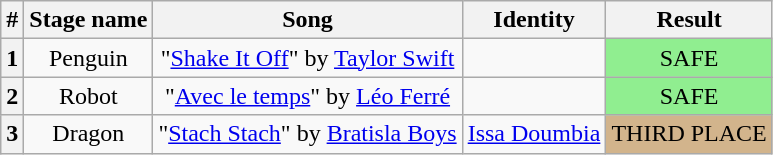<table class="wikitable plainrowheaders" style="text-align: center;">
<tr>
<th>#</th>
<th>Stage name</th>
<th>Song</th>
<th>Identity</th>
<th>Result</th>
</tr>
<tr>
<th>1</th>
<td>Penguin</td>
<td>"<a href='#'>Shake It Off</a>" by <a href='#'>Taylor Swift</a></td>
<td></td>
<td bgcolor=lightgreen>SAFE</td>
</tr>
<tr>
<th>2</th>
<td>Robot</td>
<td>"<a href='#'>Avec le temps</a>" by <a href='#'>Léo Ferré</a></td>
<td></td>
<td bgcolor=lightgreen>SAFE</td>
</tr>
<tr>
<th>3</th>
<td>Dragon</td>
<td>"<a href='#'>Stach Stach</a>" by <a href='#'>Bratisla Boys</a></td>
<td><a href='#'>Issa Doumbia</a></td>
<td bgcolor=tan>THIRD PLACE</td>
</tr>
</table>
